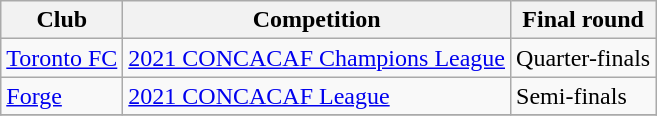<table class="wikitable">
<tr>
<th>Club</th>
<th>Competition</th>
<th>Final round</th>
</tr>
<tr>
<td><a href='#'>Toronto FC</a></td>
<td><a href='#'>2021 CONCACAF Champions League</a></td>
<td>Quarter-finals</td>
</tr>
<tr>
<td><a href='#'>Forge</a></td>
<td><a href='#'>2021 CONCACAF League</a></td>
<td>Semi-finals</td>
</tr>
<tr>
</tr>
</table>
